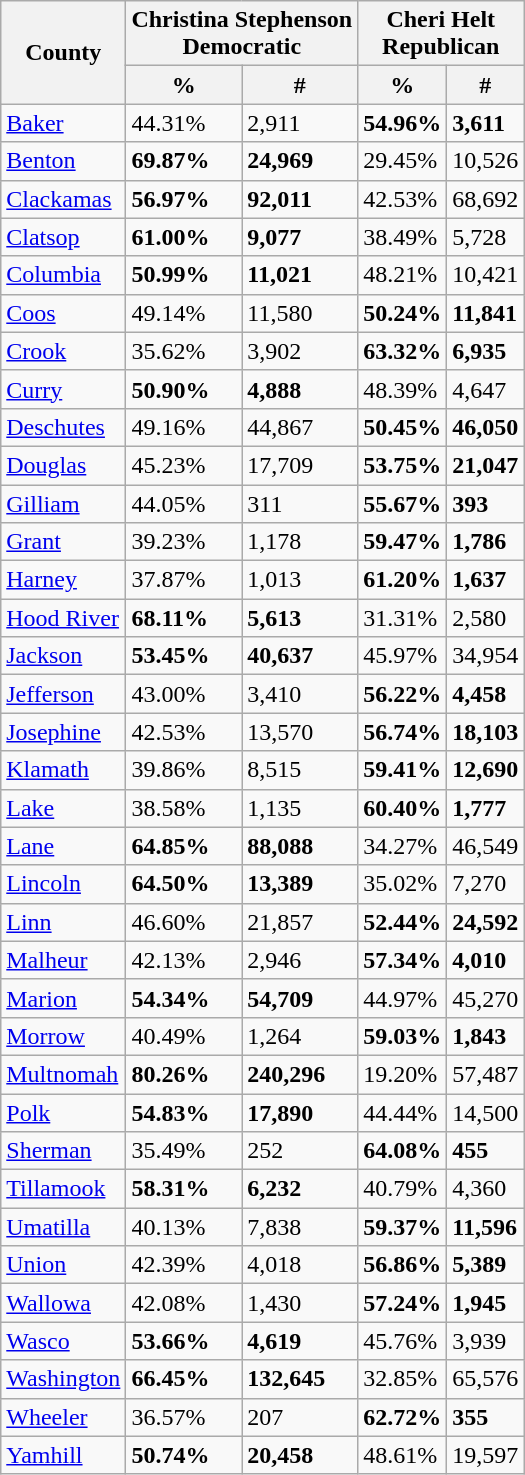<table class="wikitable sortable">
<tr>
<th rowspan="2">County</th>
<th colspan="2">Christina Stephenson<br>Democratic</th>
<th colspan="2">Cheri Helt<br>Republican</th>
</tr>
<tr>
<th>%</th>
<th>#</th>
<th>%</th>
<th>#</th>
</tr>
<tr>
<td><a href='#'>Baker</a></td>
<td>44.31%</td>
<td>2,911</td>
<td><strong>54.96%</strong></td>
<td><strong>3,611</strong></td>
</tr>
<tr>
<td><a href='#'>Benton</a></td>
<td><strong>69.87%</strong></td>
<td><strong>24,969</strong></td>
<td>29.45%</td>
<td>10,526</td>
</tr>
<tr>
<td><a href='#'>Clackamas</a></td>
<td><strong>56.97%</strong></td>
<td><strong>92,011</strong></td>
<td>42.53%</td>
<td>68,692</td>
</tr>
<tr>
<td><a href='#'>Clatsop</a></td>
<td><strong>61.00%</strong></td>
<td><strong>9,077</strong></td>
<td>38.49%</td>
<td>5,728</td>
</tr>
<tr>
<td><a href='#'>Columbia</a></td>
<td><strong>50.99%</strong></td>
<td><strong>11,021</strong></td>
<td>48.21%</td>
<td>10,421</td>
</tr>
<tr>
<td><a href='#'>Coos</a></td>
<td>49.14%</td>
<td>11,580</td>
<td><strong>50.24%</strong></td>
<td><strong>11,841</strong></td>
</tr>
<tr>
<td><a href='#'>Crook</a></td>
<td>35.62%</td>
<td>3,902</td>
<td><strong>63.32%</strong></td>
<td><strong>6,935</strong></td>
</tr>
<tr>
<td><a href='#'>Curry</a></td>
<td><strong>50.90%</strong></td>
<td><strong>4,888</strong></td>
<td>48.39%</td>
<td>4,647</td>
</tr>
<tr>
<td><a href='#'>Deschutes</a></td>
<td>49.16%</td>
<td>44,867</td>
<td><strong>50.45%</strong></td>
<td><strong>46,050</strong></td>
</tr>
<tr>
<td><a href='#'>Douglas</a></td>
<td>45.23%</td>
<td>17,709</td>
<td><strong>53.75%</strong></td>
<td><strong>21,047</strong></td>
</tr>
<tr>
<td><a href='#'>Gilliam</a></td>
<td>44.05%</td>
<td>311</td>
<td><strong>55.67%</strong></td>
<td><strong>393</strong></td>
</tr>
<tr>
<td><a href='#'>Grant</a></td>
<td>39.23%</td>
<td>1,178</td>
<td><strong>59.47%</strong></td>
<td><strong>1,786</strong></td>
</tr>
<tr>
<td><a href='#'>Harney</a></td>
<td>37.87%</td>
<td>1,013</td>
<td><strong>61.20%</strong></td>
<td><strong>1,637</strong></td>
</tr>
<tr>
<td><a href='#'>Hood River</a></td>
<td><strong>68.11%</strong></td>
<td><strong>5,613</strong></td>
<td>31.31%</td>
<td>2,580</td>
</tr>
<tr>
<td><a href='#'>Jackson</a></td>
<td><strong>53.45%</strong></td>
<td><strong>40,637</strong></td>
<td>45.97%</td>
<td>34,954</td>
</tr>
<tr>
<td><a href='#'>Jefferson</a></td>
<td>43.00%</td>
<td>3,410</td>
<td><strong>56.22%</strong></td>
<td><strong>4,458</strong></td>
</tr>
<tr>
<td><a href='#'>Josephine</a></td>
<td>42.53%</td>
<td>13,570</td>
<td><strong>56.74%</strong></td>
<td><strong>18,103</strong></td>
</tr>
<tr>
<td><a href='#'>Klamath</a></td>
<td>39.86%</td>
<td>8,515</td>
<td><strong>59.41%</strong></td>
<td><strong>12,690</strong></td>
</tr>
<tr>
<td><a href='#'>Lake</a></td>
<td>38.58%</td>
<td>1,135</td>
<td><strong>60.40%</strong></td>
<td><strong>1,777</strong></td>
</tr>
<tr>
<td><a href='#'>Lane</a></td>
<td><strong>64.85%</strong></td>
<td><strong>88,088</strong></td>
<td>34.27%</td>
<td>46,549</td>
</tr>
<tr>
<td><a href='#'>Lincoln</a></td>
<td><strong>64.50%</strong></td>
<td><strong>13,389</strong></td>
<td>35.02%</td>
<td>7,270</td>
</tr>
<tr>
<td><a href='#'>Linn</a></td>
<td>46.60%</td>
<td>21,857</td>
<td><strong>52.44%</strong></td>
<td><strong>24,592</strong></td>
</tr>
<tr>
<td><a href='#'>Malheur</a></td>
<td>42.13%</td>
<td>2,946</td>
<td><strong>57.34%</strong></td>
<td><strong>4,010</strong></td>
</tr>
<tr>
<td><a href='#'>Marion</a></td>
<td><strong>54.34%</strong></td>
<td><strong>54,709</strong></td>
<td>44.97%</td>
<td>45,270</td>
</tr>
<tr>
<td><a href='#'>Morrow</a></td>
<td>40.49%</td>
<td>1,264</td>
<td><strong>59.03%</strong></td>
<td><strong>1,843</strong></td>
</tr>
<tr>
<td><a href='#'>Multnomah</a></td>
<td><strong>80.26%</strong></td>
<td><strong>240,296</strong></td>
<td>19.20%</td>
<td>57,487</td>
</tr>
<tr>
<td><a href='#'>Polk</a></td>
<td><strong>54.83%</strong></td>
<td><strong>17,890</strong></td>
<td>44.44%</td>
<td>14,500</td>
</tr>
<tr>
<td><a href='#'>Sherman</a></td>
<td>35.49%</td>
<td>252</td>
<td><strong>64.08%</strong></td>
<td><strong>455</strong></td>
</tr>
<tr>
<td><a href='#'>Tillamook</a></td>
<td><strong>58.31%</strong></td>
<td><strong>6,232</strong></td>
<td>40.79%</td>
<td>4,360</td>
</tr>
<tr>
<td><a href='#'>Umatilla</a></td>
<td>40.13%</td>
<td>7,838</td>
<td><strong>59.37%</strong></td>
<td><strong>11,596</strong></td>
</tr>
<tr>
<td><a href='#'>Union</a></td>
<td>42.39%</td>
<td>4,018</td>
<td><strong>56.86%</strong></td>
<td><strong>5,389</strong></td>
</tr>
<tr>
<td><a href='#'>Wallowa</a></td>
<td>42.08%</td>
<td>1,430</td>
<td><strong>57.24%</strong></td>
<td><strong>1,945</strong></td>
</tr>
<tr>
<td><a href='#'>Wasco</a></td>
<td><strong>53.66%</strong></td>
<td><strong>4,619</strong></td>
<td>45.76%</td>
<td>3,939</td>
</tr>
<tr>
<td><a href='#'>Washington</a></td>
<td><strong>66.45%</strong></td>
<td><strong>132,645</strong></td>
<td>32.85%</td>
<td>65,576</td>
</tr>
<tr>
<td><a href='#'>Wheeler</a></td>
<td>36.57%</td>
<td>207</td>
<td><strong>62.72%</strong></td>
<td><strong>355</strong></td>
</tr>
<tr>
<td><a href='#'>Yamhill</a></td>
<td><strong>50.74%</strong></td>
<td><strong>20,458</strong></td>
<td>48.61%</td>
<td>19,597</td>
</tr>
</table>
